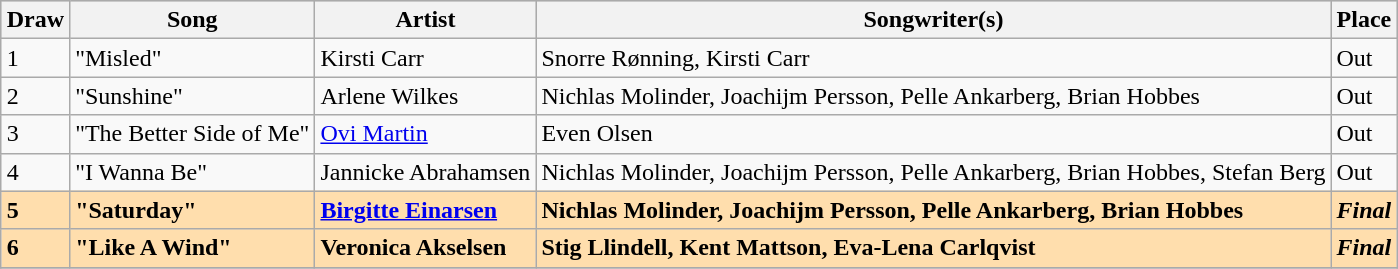<table class="sortable wikitable" style="margin: 1em auto 1em auto">
<tr bgcolor="#CCCCCC">
<th>Draw</th>
<th>Song</th>
<th>Artist</th>
<th>Songwriter(s)</th>
<th>Place</th>
</tr>
<tr>
<td>1</td>
<td>"Misled"</td>
<td>Kirsti Carr</td>
<td>Snorre Rønning, Kirsti Carr</td>
<td>Out</td>
</tr>
<tr>
<td>2</td>
<td>"Sunshine"</td>
<td>Arlene Wilkes</td>
<td>Nichlas Molinder, Joachijm Persson, Pelle Ankarberg, Brian Hobbes</td>
<td>Out</td>
</tr>
<tr>
<td>3</td>
<td>"The Better Side of Me"</td>
<td><a href='#'>Ovi Martin</a></td>
<td>Even Olsen</td>
<td>Out</td>
</tr>
<tr>
<td>4</td>
<td>"I Wanna Be"</td>
<td>Jannicke Abrahamsen</td>
<td>Nichlas Molinder, Joachijm Persson, Pelle Ankarberg, Brian Hobbes, Stefan Berg</td>
<td>Out</td>
</tr>
<tr style="font-weight:bold; background:navajowhite;">
<td>5</td>
<td>"Saturday"</td>
<td><a href='#'>Birgitte Einarsen</a></td>
<td>Nichlas Molinder, Joachijm Persson, Pelle Ankarberg, Brian Hobbes</td>
<td><strong><em>Final</em></strong></td>
</tr>
<tr style="font-weight:bold; background:navajowhite;">
<td>6</td>
<td>"Like A Wind"</td>
<td>Veronica Akselsen</td>
<td>Stig Llindell, Kent Mattson, Eva-Lena Carlqvist</td>
<td><strong><em>Final</em></strong></td>
</tr>
<tr>
</tr>
</table>
